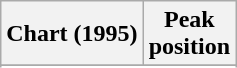<table class="wikitable sortable">
<tr>
<th>Chart (1995)</th>
<th>Peak<br>position</th>
</tr>
<tr>
</tr>
<tr>
</tr>
<tr>
</tr>
</table>
